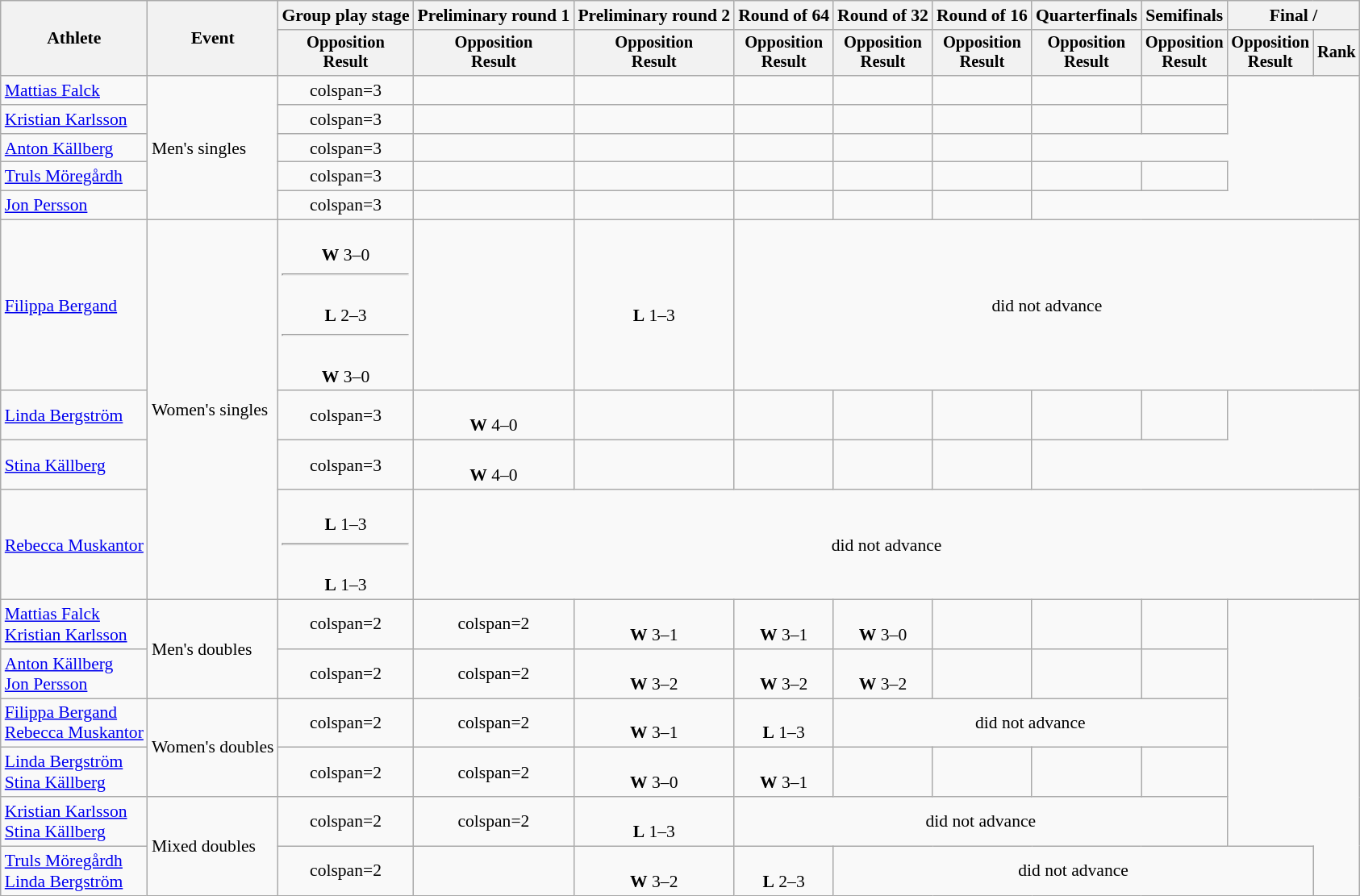<table class="wikitable" style="font-size:90%;">
<tr>
<th rowspan=2>Athlete</th>
<th rowspan=2>Event</th>
<th>Group play stage</th>
<th>Preliminary round 1</th>
<th>Preliminary round 2</th>
<th>Round of 64</th>
<th>Round of 32</th>
<th>Round of 16</th>
<th>Quarterfinals</th>
<th>Semifinals</th>
<th colspan=2>Final / </th>
</tr>
<tr style="font-size:95%">
<th>Opposition<br>Result</th>
<th>Opposition<br>Result</th>
<th>Opposition<br>Result</th>
<th>Opposition<br>Result</th>
<th>Opposition<br>Result</th>
<th>Opposition<br>Result</th>
<th>Opposition<br>Result</th>
<th>Opposition<br>Result</th>
<th>Opposition<br>Result</th>
<th>Rank</th>
</tr>
<tr align=center>
<td align=left><a href='#'>Mattias Falck</a></td>
<td align=left rowspan=5>Men's singles</td>
<td>colspan=3 </td>
<td></td>
<td></td>
<td></td>
<td></td>
<td></td>
<td></td>
<td></td>
</tr>
<tr align=center>
<td align=left><a href='#'>Kristian Karlsson</a></td>
<td>colspan=3 </td>
<td></td>
<td></td>
<td></td>
<td></td>
<td></td>
<td></td>
<td></td>
</tr>
<tr align=center>
<td align=left><a href='#'>Anton Källberg</a></td>
<td>colspan=3 </td>
<td></td>
<td></td>
<td></td>
<td></td>
<td></td>
</tr>
<tr align=center>
<td align=left><a href='#'>Truls Möregårdh</a></td>
<td>colspan=3 </td>
<td></td>
<td></td>
<td></td>
<td></td>
<td></td>
<td></td>
<td></td>
</tr>
<tr align=center>
<td align=left><a href='#'>Jon Persson</a></td>
<td>colspan=3 </td>
<td></td>
<td></td>
<td></td>
<td></td>
<td></td>
</tr>
<tr align=center>
<td align=left><a href='#'>Filippa Bergand</a></td>
<td align=left rowspan=4>Women's singles</td>
<td><br><strong>W</strong> 3–0<hr><br><strong>L</strong> 2–3<hr><br><strong>W</strong> 3–0</td>
<td></td>
<td><br><strong>L</strong> 1–3</td>
<td colspan=7>did not advance</td>
</tr>
<tr align=center>
<td align=left><a href='#'>Linda Bergström</a></td>
<td>colspan=3 </td>
<td><br><strong>W</strong> 4–0</td>
<td></td>
<td></td>
<td></td>
<td></td>
<td></td>
<td></td>
</tr>
<tr align=center>
<td align=left><a href='#'>Stina Källberg</a></td>
<td>colspan=3 </td>
<td><br><strong>W</strong> 4–0</td>
<td></td>
<td></td>
<td></td>
<td></td>
</tr>
<tr align=center>
<td align=left><a href='#'>Rebecca Muskantor</a></td>
<td><br><strong>L</strong> 1–3<hr><br><strong>L</strong> 1–3</td>
<td colspan=9>did not advance</td>
</tr>
<tr align=center>
<td align=left><a href='#'>Mattias Falck</a><br><a href='#'>Kristian Karlsson</a></td>
<td align=left rowspan=2>Men's doubles</td>
<td>colspan=2 </td>
<td>colspan=2 </td>
<td><br><strong>W</strong> 3–1</td>
<td><br><strong>W</strong> 3–1</td>
<td><br><strong>W</strong> 3–0</td>
<td></td>
<td></td>
<td></td>
</tr>
<tr align=center>
<td align=left><a href='#'>Anton Källberg</a><br><a href='#'>Jon Persson</a></td>
<td>colspan=2 </td>
<td>colspan=2 </td>
<td><br><strong>W</strong> 3–2</td>
<td><br><strong>W</strong> 3–2</td>
<td><br><strong>W</strong> 3–2</td>
<td></td>
<td></td>
<td></td>
</tr>
<tr align=center>
<td align=left><a href='#'>Filippa Bergand</a><br><a href='#'>Rebecca Muskantor</a></td>
<td align=left rowspan=2>Women's doubles</td>
<td>colspan=2 </td>
<td>colspan=2 </td>
<td><br><strong>W</strong> 3–1</td>
<td><br><strong>L</strong> 1–3</td>
<td colspan=4>did not advance</td>
</tr>
<tr align=center>
<td align=left><a href='#'>Linda Bergström</a><br><a href='#'>Stina Källberg</a></td>
<td>colspan=2 </td>
<td>colspan=2 </td>
<td><br><strong>W</strong> 3–0</td>
<td><br><strong>W</strong> 3–1</td>
<td></td>
<td></td>
<td></td>
<td></td>
</tr>
<tr align=center>
<td align=left><a href='#'>Kristian Karlsson</a><br><a href='#'>Stina Källberg</a></td>
<td align=left rowspan=2>Mixed doubles</td>
<td>colspan=2 </td>
<td>colspan=2 </td>
<td><br><strong>L</strong> 1–3</td>
<td colspan=5>did not advance</td>
</tr>
<tr align=center>
<td align=left><a href='#'>Truls Möregårdh</a><br><a href='#'>Linda Bergström</a></td>
<td>colspan=2 </td>
<td></td>
<td><br><strong>W</strong> 3–2</td>
<td><br><strong>L</strong> 2–3</td>
<td colspan=5>did not advance</td>
</tr>
</table>
